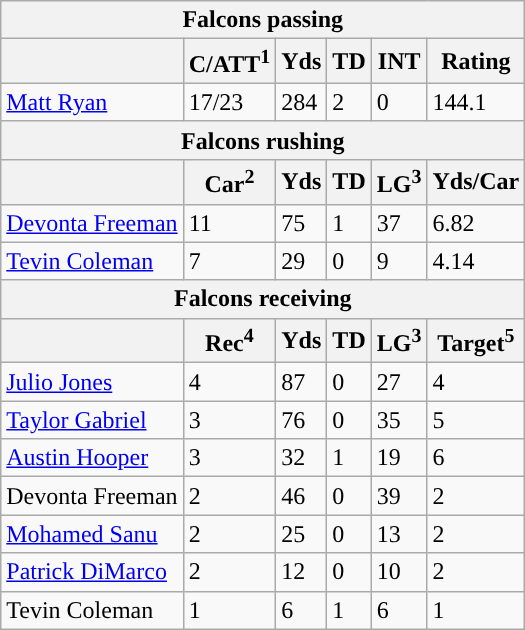<table class="wikitable">
<tr>
<th colspan="6">Falcons passing</th>
</tr>
<tr>
<th></th>
<th>C/ATT<sup>1</sup></th>
<th>Yds</th>
<th>TD</th>
<th>INT</th>
<th>Rating</th>
</tr>
<tr>
<td><a href='#'>Matt Ryan</a></td>
<td>17/23</td>
<td>284</td>
<td>2</td>
<td>0</td>
<td>144.1</td>
</tr>
<tr>
<th colspan="6">Falcons rushing</th>
</tr>
<tr>
<th></th>
<th>Car<sup>2</sup></th>
<th>Yds</th>
<th>TD</th>
<th>LG<sup>3</sup></th>
<th>Yds/Car</th>
</tr>
<tr>
<td><a href='#'>Devonta Freeman</a></td>
<td>11</td>
<td>75</td>
<td>1</td>
<td>37</td>
<td>6.82</td>
</tr>
<tr>
<td><a href='#'>Tevin Coleman</a></td>
<td>7</td>
<td>29</td>
<td>0</td>
<td>9</td>
<td>4.14</td>
</tr>
<tr>
<th colspan="6">Falcons receiving</th>
</tr>
<tr>
<th></th>
<th>Rec<sup>4</sup></th>
<th>Yds</th>
<th>TD</th>
<th>LG<sup>3</sup></th>
<th>Target<sup>5</sup></th>
</tr>
<tr>
<td><a href='#'>Julio Jones</a></td>
<td>4</td>
<td>87</td>
<td>0</td>
<td>27</td>
<td>4</td>
</tr>
<tr>
<td><a href='#'>Taylor Gabriel</a></td>
<td>3</td>
<td>76</td>
<td>0</td>
<td>35</td>
<td>5</td>
</tr>
<tr>
<td><a href='#'>Austin Hooper</a></td>
<td>3</td>
<td>32</td>
<td>1</td>
<td>19</td>
<td>6</td>
</tr>
<tr>
<td>Devonta Freeman</td>
<td>2</td>
<td>46</td>
<td>0</td>
<td>39</td>
<td>2</td>
</tr>
<tr>
<td><a href='#'>Mohamed Sanu</a></td>
<td>2</td>
<td>25</td>
<td>0</td>
<td>13</td>
<td>2</td>
</tr>
<tr>
<td><a href='#'>Patrick DiMarco</a></td>
<td>2</td>
<td>12</td>
<td>0</td>
<td>10</td>
<td>2</td>
</tr>
<tr>
<td>Tevin Coleman</td>
<td>1</td>
<td>6</td>
<td>1</td>
<td>6</td>
<td>1</td>
</tr>
</table>
